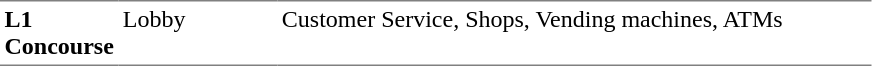<table table border=0 cellspacing=0 cellpadding=3>
<tr>
<td style="border-bottom:solid 1px gray; border-top:solid 1px gray;" valign=top width=50><strong>L1<br>Concourse</strong></td>
<td style="border-bottom:solid 1px gray; border-top:solid 1px gray;" valign=top width=100>Lobby</td>
<td style="border-bottom:solid 1px gray; border-top:solid 1px gray;" valign=top width=390>Customer Service, Shops, Vending machines, ATMs</td>
</tr>
</table>
